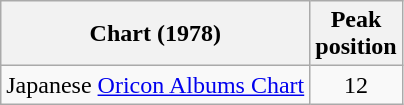<table class="wikitable">
<tr>
<th>Chart (1978)</th>
<th>Peak<br>position</th>
</tr>
<tr>
<td>Japanese <a href='#'>Oricon Albums Chart</a></td>
<td align="center">12</td>
</tr>
</table>
